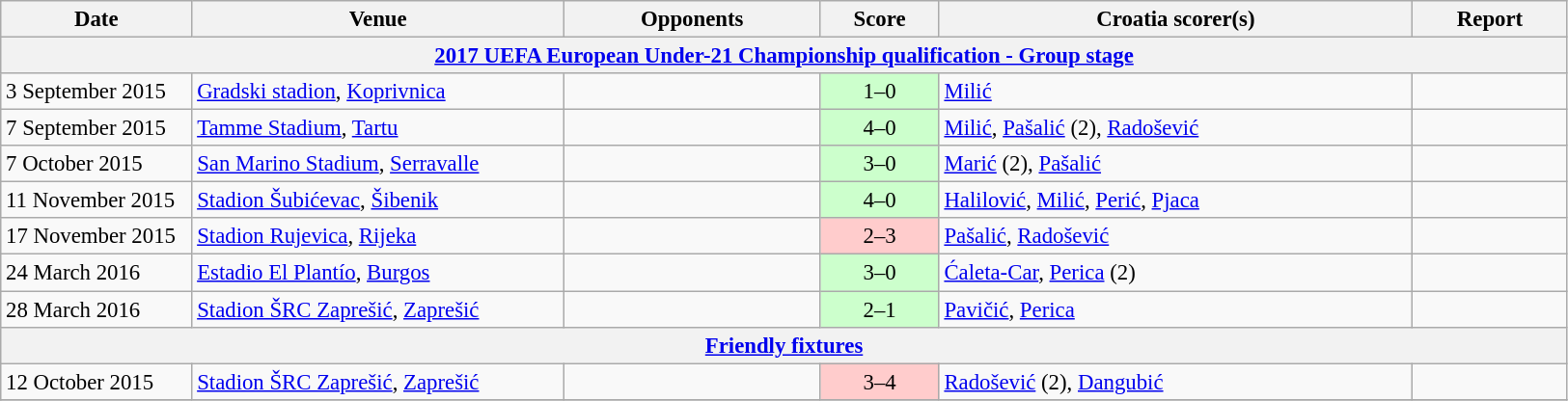<table class="wikitable" style="font-size:95%;">
<tr>
<th width=125>Date</th>
<th width=250>Venue</th>
<th width=170>Opponents</th>
<th width= 75>Score</th>
<th width=320>Croatia scorer(s)</th>
<th width=100>Report</th>
</tr>
<tr>
<th colspan=7><a href='#'>2017 UEFA European Under-21 Championship qualification - Group stage</a></th>
</tr>
<tr>
<td>3 September 2015</td>
<td><a href='#'>Gradski stadion</a>, <a href='#'>Koprivnica</a></td>
<td></td>
<td align=center bgcolor=#CCFFCC>1–0</td>
<td><a href='#'>Milić</a></td>
<td></td>
</tr>
<tr>
<td>7 September 2015</td>
<td><a href='#'>Tamme Stadium</a>, <a href='#'>Tartu</a></td>
<td></td>
<td align=center bgcolor=#CCFFCC>4–0</td>
<td><a href='#'>Milić</a>, <a href='#'>Pašalić</a> (2), <a href='#'>Radošević</a></td>
<td></td>
</tr>
<tr>
<td>7 October 2015</td>
<td><a href='#'>San Marino Stadium</a>, <a href='#'>Serravalle</a></td>
<td></td>
<td align=center bgcolor=#CCFFCC>3–0</td>
<td><a href='#'>Marić</a> (2), <a href='#'>Pašalić</a></td>
<td></td>
</tr>
<tr>
<td>11 November 2015</td>
<td><a href='#'>Stadion Šubićevac</a>, <a href='#'>Šibenik</a></td>
<td></td>
<td align=center bgcolor=#CCFFCC>4–0</td>
<td><a href='#'>Halilović</a>, <a href='#'>Milić</a>, <a href='#'>Perić</a>, <a href='#'>Pjaca</a></td>
<td></td>
</tr>
<tr>
<td>17 November 2015</td>
<td><a href='#'>Stadion Rujevica</a>, <a href='#'>Rijeka</a></td>
<td></td>
<td align=center bgcolor=#FFCCCC>2–3</td>
<td><a href='#'>Pašalić</a>, <a href='#'>Radošević</a></td>
<td></td>
</tr>
<tr>
<td>24 March 2016</td>
<td><a href='#'>Estadio El Plantío</a>, <a href='#'>Burgos</a></td>
<td></td>
<td align=center bgcolor=#CCFFCC>3–0</td>
<td><a href='#'>Ćaleta-Car</a>, <a href='#'>Perica</a> (2)</td>
<td></td>
</tr>
<tr>
<td>28 March 2016</td>
<td><a href='#'>Stadion ŠRC Zaprešić</a>, <a href='#'>Zaprešić</a></td>
<td></td>
<td align=center bgcolor=#CCFFCC>2–1</td>
<td><a href='#'>Pavičić</a>, <a href='#'>Perica</a></td>
<td></td>
</tr>
<tr>
<th colspan=7><a href='#'>Friendly fixtures</a></th>
</tr>
<tr>
<td>12 October 2015</td>
<td><a href='#'>Stadion ŠRC Zaprešić</a>, <a href='#'>Zaprešić</a></td>
<td></td>
<td align=center bgcolor=#FFCCCC>3–4</td>
<td><a href='#'>Radošević</a> (2), <a href='#'>Dangubić</a></td>
<td></td>
</tr>
<tr>
</tr>
</table>
